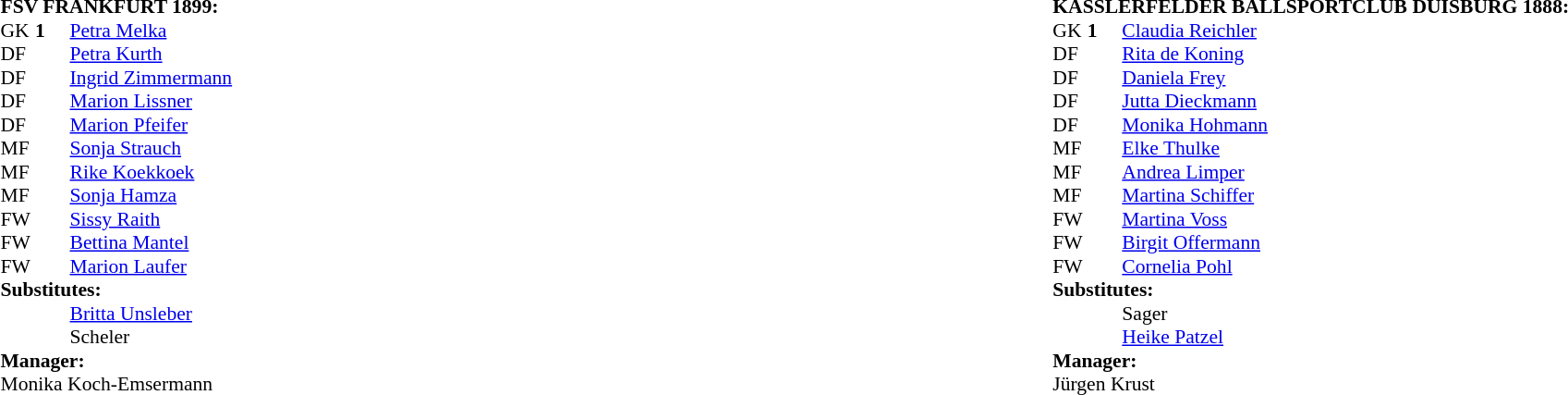<table width="100%">
<tr>
<td valign="top" width="50%"><br><table style="font-size: 90%" cellspacing="0" cellpadding="0">
<tr>
<td colspan="4"><strong>FSV FRANKFURT 1899:</strong></td>
</tr>
<tr>
<th width="25"></th>
<th width="25"></th>
</tr>
<tr>
<td>GK</td>
<td><strong>1</strong></td>
<td> <a href='#'>Petra Melka</a></td>
</tr>
<tr>
<td>DF</td>
<td><strong></strong></td>
<td> <a href='#'>Petra Kurth</a></td>
<td></td>
<td></td>
</tr>
<tr>
<td>DF</td>
<td><strong></strong></td>
<td> <a href='#'>Ingrid Zimmermann</a></td>
</tr>
<tr>
<td>DF</td>
<td><strong></strong></td>
<td> <a href='#'>Marion Lissner</a></td>
</tr>
<tr>
<td>DF</td>
<td><strong></strong></td>
<td> <a href='#'>Marion Pfeifer</a></td>
</tr>
<tr>
<td>MF</td>
<td><strong></strong></td>
<td> <a href='#'>Sonja Strauch</a></td>
</tr>
<tr>
<td>MF</td>
<td><strong></strong></td>
<td> <a href='#'>Rike Koekkoek</a></td>
</tr>
<tr>
<td>MF</td>
<td><strong></strong></td>
<td> <a href='#'>Sonja Hamza</a></td>
</tr>
<tr>
<td>FW</td>
<td><strong></strong></td>
<td> <a href='#'>Sissy Raith</a></td>
</tr>
<tr>
<td>FW</td>
<td><strong></strong></td>
<td> <a href='#'>Bettina Mantel</a></td>
</tr>
<tr>
<td>FW</td>
<td><strong></strong></td>
<td> <a href='#'>Marion Laufer</a></td>
<td></td>
<td></td>
</tr>
<tr>
<td colspan=3><strong>Substitutes:</strong></td>
</tr>
<tr>
<td></td>
<td><strong></strong></td>
<td> <a href='#'>Britta Unsleber</a></td>
<td></td>
<td></td>
</tr>
<tr>
<td></td>
<td><strong></strong></td>
<td> Scheler</td>
<td></td>
<td></td>
</tr>
<tr>
<td colspan=3><strong>Manager:</strong></td>
</tr>
<tr>
<td colspan=4> Monika Koch-Emsermann</td>
</tr>
</table>
</td>
<td></td>
<td valign="top" width="50%"><br><table style="font-size: 90%" cellspacing="0" cellpadding="0" align="center">
<tr>
<td colspan="4"><strong>KASSLERFELDER BALLSPORTCLUB DUISBURG 1888:</strong></td>
</tr>
<tr>
<th width="25"></th>
<th width="25"></th>
</tr>
<tr>
<td>GK</td>
<td><strong>1</strong></td>
<td> <a href='#'>Claudia Reichler</a></td>
</tr>
<tr>
<td>DF</td>
<td><strong></strong></td>
<td> <a href='#'>Rita de Koning</a></td>
</tr>
<tr>
<td>DF</td>
<td><strong></strong></td>
<td> <a href='#'>Daniela Frey</a></td>
</tr>
<tr>
<td>DF</td>
<td><strong></strong></td>
<td> <a href='#'>Jutta Dieckmann</a></td>
</tr>
<tr>
<td>DF</td>
<td><strong></strong></td>
<td> <a href='#'>Monika Hohmann</a></td>
</tr>
<tr>
<td>MF</td>
<td><strong></strong></td>
<td> <a href='#'>Elke Thulke</a></td>
</tr>
<tr>
<td>MF</td>
<td><strong></strong></td>
<td> <a href='#'>Andrea Limper</a></td>
</tr>
<tr>
<td>MF</td>
<td><strong></strong></td>
<td> <a href='#'>Martina Schiffer</a></td>
<td></td>
<td></td>
</tr>
<tr>
<td>FW</td>
<td><strong></strong></td>
<td> <a href='#'>Martina Voss</a></td>
</tr>
<tr>
<td>FW</td>
<td><strong></strong></td>
<td> <a href='#'>Birgit Offermann</a></td>
</tr>
<tr>
<td>FW</td>
<td><strong></strong></td>
<td> <a href='#'>Cornelia Pohl</a></td>
<td></td>
<td></td>
</tr>
<tr>
<td colspan=3><strong>Substitutes:</strong></td>
</tr>
<tr>
<td></td>
<td><strong></strong></td>
<td> Sager</td>
<td></td>
<td></td>
</tr>
<tr>
<td></td>
<td><strong></strong></td>
<td> <a href='#'>Heike Patzel</a></td>
<td></td>
<td></td>
</tr>
<tr>
<td colspan=3><strong>Manager:</strong></td>
</tr>
<tr>
<td colspan=4> Jürgen Krust</td>
</tr>
</table>
</td>
</tr>
</table>
